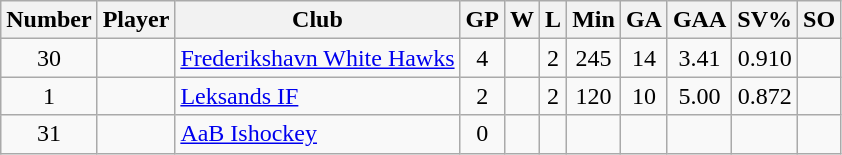<table class="wikitable sortable" style="text-align: center;">
<tr>
<th scope="col">Number</th>
<th scope="col">Player</th>
<th scope="col">Club</th>
<th scope="col">GP</th>
<th scope="col">W</th>
<th scope="col">L</th>
<th scope="col">Min</th>
<th scope="col">GA</th>
<th scope="col">GAA</th>
<th scope="col">SV%</th>
<th scope="col">SO</th>
</tr>
<tr>
<td>30</td>
<td scope="row" align=left></td>
<td align=left><a href='#'>Frederikshavn White Hawks</a></td>
<td>4</td>
<td></td>
<td>2</td>
<td>245</td>
<td>14</td>
<td>3.41</td>
<td>0.910</td>
<td></td>
</tr>
<tr>
<td>1</td>
<td scope="row" align=left></td>
<td align=left><a href='#'>Leksands IF</a></td>
<td>2</td>
<td></td>
<td>2</td>
<td>120</td>
<td>10</td>
<td>5.00</td>
<td>0.872</td>
<td></td>
</tr>
<tr>
<td>31</td>
<td scope="row" align=left></td>
<td align=left><a href='#'>AaB Ishockey</a></td>
<td>0</td>
<td></td>
<td></td>
<td></td>
<td></td>
<td></td>
<td></td>
<td></td>
</tr>
</table>
